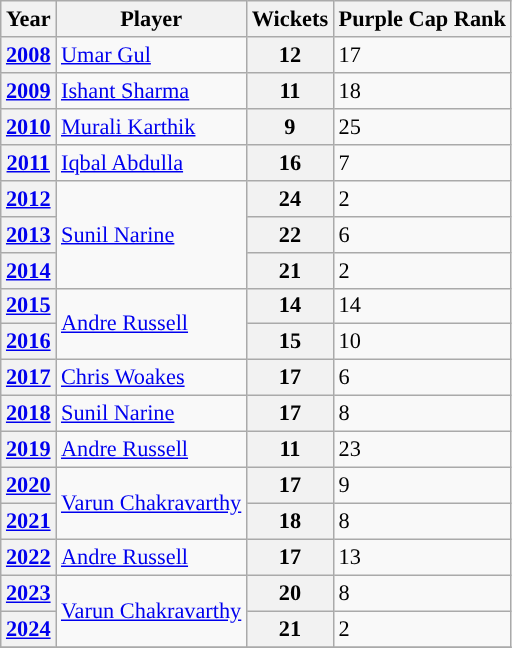<table class="wikitable sortable" style="text-align:left;font-size:93%;">
<tr>
<th>Year</th>
<th>Player</th>
<th>Wickets</th>
<th>Purple Cap Rank</th>
</tr>
<tr>
<th><a href='#'>2008</a></th>
<td><a href='#'>Umar Gul</a></td>
<th>12</th>
<td>17</td>
</tr>
<tr>
<th><a href='#'>2009</a></th>
<td><a href='#'>Ishant Sharma</a></td>
<th>11</th>
<td>18</td>
</tr>
<tr>
<th><a href='#'>2010</a></th>
<td><a href='#'>Murali Karthik</a></td>
<th>9</th>
<td>25</td>
</tr>
<tr>
<th><a href='#'>2011</a></th>
<td><a href='#'>Iqbal Abdulla</a></td>
<th>16</th>
<td>7</td>
</tr>
<tr>
<th><a href='#'>2012</a></th>
<td rowspan=3><a href='#'>Sunil Narine</a></td>
<th>24</th>
<td>2</td>
</tr>
<tr>
<th><a href='#'>2013</a></th>
<th>22</th>
<td>6</td>
</tr>
<tr>
<th><a href='#'>2014</a></th>
<th>21</th>
<td>2</td>
</tr>
<tr>
<th><a href='#'>2015</a></th>
<td rowspan=2><a href='#'>Andre Russell</a></td>
<th>14</th>
<td>14</td>
</tr>
<tr>
<th><a href='#'>2016</a></th>
<th>15</th>
<td>10</td>
</tr>
<tr>
<th><a href='#'>2017</a></th>
<td><a href='#'>Chris Woakes</a></td>
<th>17</th>
<td>6</td>
</tr>
<tr>
<th><a href='#'>2018</a></th>
<td><a href='#'>Sunil Narine</a></td>
<th>17</th>
<td>8</td>
</tr>
<tr>
<th><a href='#'>2019</a></th>
<td><a href='#'>Andre Russell</a></td>
<th>11</th>
<td>23</td>
</tr>
<tr>
<th><a href='#'>2020</a></th>
<td rowspan=2><a href='#'>Varun Chakravarthy</a></td>
<th>17</th>
<td>9</td>
</tr>
<tr>
<th><a href='#'>2021</a></th>
<th>18</th>
<td>8</td>
</tr>
<tr>
<th><a href='#'>2022</a></th>
<td><a href='#'>Andre Russell</a></td>
<th>17</th>
<td>13</td>
</tr>
<tr>
<th><a href='#'>2023</a></th>
<td rowspan=2><a href='#'>Varun Chakravarthy</a></td>
<th>20</th>
<td>8</td>
</tr>
<tr>
<th><a href='#'>2024</a></th>
<th>21</th>
<td>2</td>
</tr>
<tr>
</tr>
</table>
